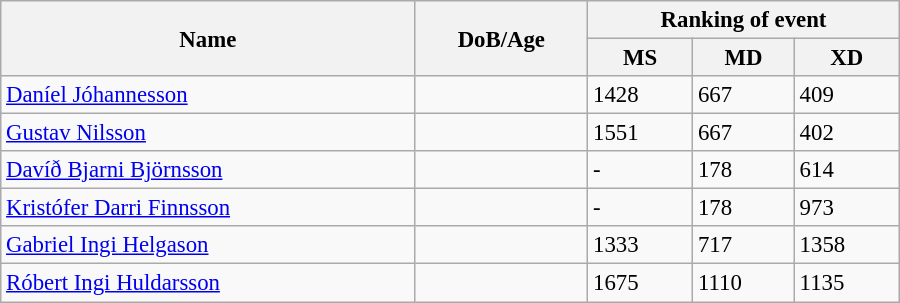<table class="wikitable" style="width:600px; font-size:95%;">
<tr>
<th rowspan="2" align="left">Name</th>
<th rowspan="2" align="left">DoB/Age</th>
<th colspan="3" align="center">Ranking of event</th>
</tr>
<tr>
<th align="center">MS</th>
<th>MD</th>
<th align="center">XD</th>
</tr>
<tr>
<td><a href='#'>Daníel Jóhannesson</a></td>
<td></td>
<td>1428</td>
<td>667</td>
<td>409</td>
</tr>
<tr>
<td><a href='#'>Gustav Nilsson</a></td>
<td></td>
<td>1551</td>
<td>667</td>
<td>402</td>
</tr>
<tr>
<td><a href='#'>Davíð Bjarni Björnsson</a></td>
<td></td>
<td>-</td>
<td>178</td>
<td>614</td>
</tr>
<tr>
<td><a href='#'>Kristófer Darri Finnsson</a></td>
<td></td>
<td>-</td>
<td>178</td>
<td>973</td>
</tr>
<tr>
<td><a href='#'>Gabriel Ingi Helgason</a></td>
<td></td>
<td>1333</td>
<td>717</td>
<td>1358</td>
</tr>
<tr>
<td><a href='#'>Róbert Ingi Huldarsson</a></td>
<td></td>
<td>1675</td>
<td>1110</td>
<td>1135</td>
</tr>
</table>
